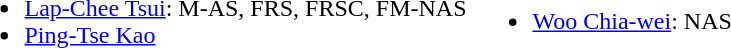<table>
<tr>
<td><br><ul><li><a href='#'>Lap-Chee Tsui</a>: M-AS, FRS, FRSC, FM-NAS</li><li><a href='#'>Ping-Tse Kao</a></li></ul></td>
<td><br><ul><li><a href='#'>Woo Chia-wei</a>: NAS</li></ul></td>
</tr>
</table>
